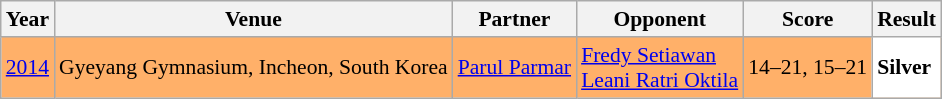<table class="sortable wikitable" style="font-size: 90%;">
<tr>
<th>Year</th>
<th>Venue</th>
<th>Partner</th>
<th>Opponent</th>
<th>Score</th>
<th>Result</th>
</tr>
<tr style="background:#FFB069">
<td align="center"><a href='#'>2014</a></td>
<td align="left">Gyeyang Gymnasium, Incheon, South Korea</td>
<td align="left"> <a href='#'>Parul Parmar</a></td>
<td align="left"> <a href='#'>Fredy Setiawan</a><br> <a href='#'>Leani Ratri Oktila</a></td>
<td align="left">14–21, 15–21</td>
<td style="text-align:left; background:white"> <strong>Silver</strong></td>
</tr>
</table>
